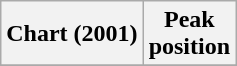<table class="wikitable plainrowheaders">
<tr>
<th>Chart (2001)</th>
<th>Peak<br>position</th>
</tr>
<tr>
</tr>
</table>
